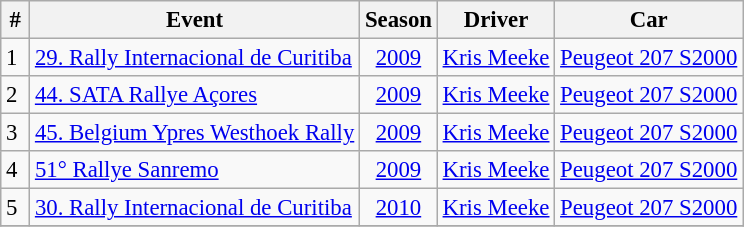<table class="wikitable" style=" font-size: 95%; max-width: 49em;">
<tr>
<th>#</th>
<th>Event</th>
<th>Season</th>
<th>Driver</th>
<th>Car</th>
</tr>
<tr>
<td align="right" style="padding-right: 0.5em;">1</td>
<td> <a href='#'>29. Rally Internacional de Curitiba</a></td>
<td align="center"><a href='#'>2009</a></td>
<td> <a href='#'>Kris Meeke</a></td>
<td><a href='#'>Peugeot 207 S2000</a></td>
</tr>
<tr>
<td align="right" style="padding-right: 0.5em;">2</td>
<td> <a href='#'>44. SATA Rallye Açores</a></td>
<td align="center"><a href='#'>2009</a></td>
<td> <a href='#'>Kris Meeke</a></td>
<td><a href='#'>Peugeot 207 S2000</a></td>
</tr>
<tr>
<td align="right" style="padding-right: 0.5em;">3</td>
<td> <a href='#'>45. Belgium Ypres Westhoek Rally</a></td>
<td align="center"><a href='#'>2009</a></td>
<td> <a href='#'>Kris Meeke</a></td>
<td><a href='#'>Peugeot 207 S2000</a></td>
</tr>
<tr>
<td align="right" style="padding-right: 0.5em;">4</td>
<td> <a href='#'>51° Rallye Sanremo</a></td>
<td align="center"><a href='#'>2009</a></td>
<td> <a href='#'>Kris Meeke</a></td>
<td><a href='#'>Peugeot 207 S2000</a></td>
</tr>
<tr>
<td align="right" style="padding-right: 0.5em;">5</td>
<td> <a href='#'>30. Rally Internacional de Curitiba</a></td>
<td align="center"><a href='#'>2010</a></td>
<td> <a href='#'>Kris Meeke</a></td>
<td><a href='#'>Peugeot 207 S2000</a></td>
</tr>
<tr>
</tr>
</table>
